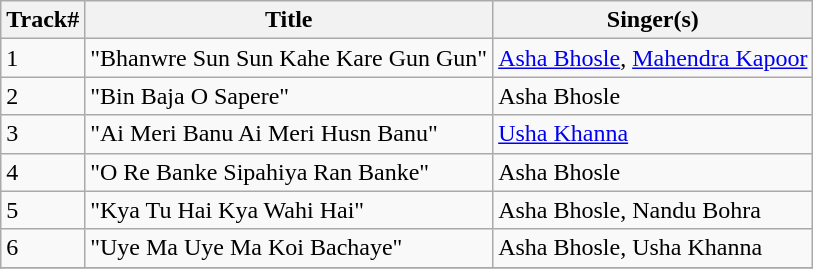<table class="wikitable">
<tr>
<th>Track#</th>
<th>Title</th>
<th>Singer(s)</th>
</tr>
<tr>
<td>1</td>
<td>"Bhanwre Sun Sun Kahe Kare Gun Gun"</td>
<td><a href='#'>Asha Bhosle</a>, <a href='#'>Mahendra Kapoor</a></td>
</tr>
<tr>
<td>2</td>
<td>"Bin Baja O Sapere"</td>
<td>Asha Bhosle</td>
</tr>
<tr>
<td>3</td>
<td>"Ai Meri Banu Ai Meri Husn Banu"</td>
<td><a href='#'>Usha Khanna</a></td>
</tr>
<tr>
<td>4</td>
<td>"O Re Banke Sipahiya Ran Banke"</td>
<td>Asha Bhosle</td>
</tr>
<tr>
<td>5</td>
<td>"Kya Tu Hai Kya Wahi Hai"</td>
<td>Asha Bhosle, Nandu Bohra</td>
</tr>
<tr>
<td>6</td>
<td>"Uye Ma Uye Ma Koi Bachaye"</td>
<td>Asha Bhosle, Usha Khanna</td>
</tr>
<tr>
</tr>
</table>
